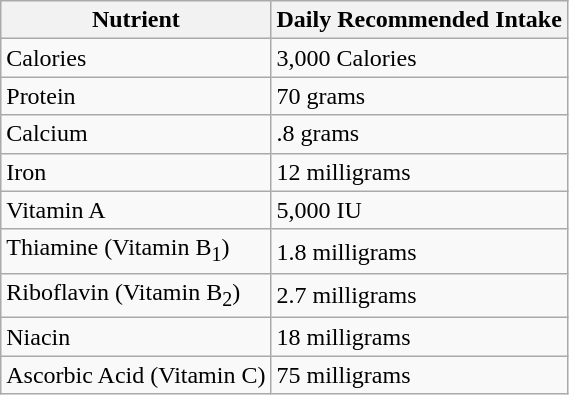<table class="wikitable">
<tr>
<th>Nutrient</th>
<th>Daily Recommended Intake</th>
</tr>
<tr>
<td>Calories</td>
<td>3,000 Calories</td>
</tr>
<tr>
<td>Protein</td>
<td>70 grams</td>
</tr>
<tr>
<td>Calcium</td>
<td>.8 grams</td>
</tr>
<tr>
<td>Iron</td>
<td>12 milligrams</td>
</tr>
<tr>
<td>Vitamin A</td>
<td>5,000 IU</td>
</tr>
<tr>
<td>Thiamine (Vitamin B<sub>1</sub>)</td>
<td>1.8 milligrams</td>
</tr>
<tr>
<td>Riboflavin (Vitamin B<sub>2</sub>)</td>
<td>2.7 milligrams</td>
</tr>
<tr>
<td>Niacin</td>
<td>18 milligrams</td>
</tr>
<tr>
<td>Ascorbic Acid (Vitamin C)</td>
<td>75 milligrams</td>
</tr>
</table>
